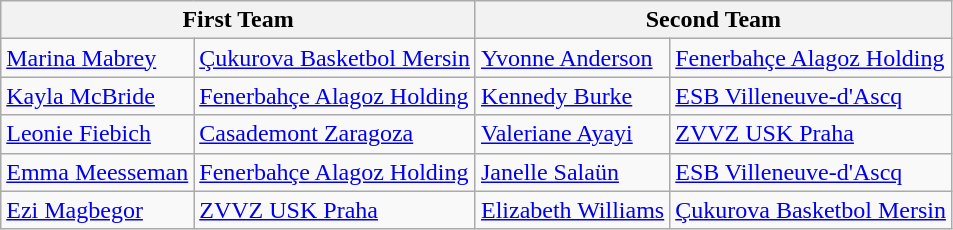<table | class="wikitable">
<tr>
<th colspan=2>First Team</th>
<th colspan=2>Second Team</th>
</tr>
<tr>
<td> <a href='#'>Marina Mabrey</a></td>
<td> <a href='#'>Çukurova Basketbol Mersin</a></td>
<td> <a href='#'>Yvonne Anderson</a></td>
<td> <a href='#'>Fenerbahçe Alagoz Holding</a></td>
</tr>
<tr>
<td> <a href='#'>Kayla McBride</a></td>
<td> <a href='#'>Fenerbahçe Alagoz Holding</a></td>
<td> <a href='#'>Kennedy Burke</a></td>
<td> <a href='#'>ESB Villeneuve-d'Ascq</a></td>
</tr>
<tr>
<td> <a href='#'>Leonie Fiebich</a></td>
<td> <a href='#'>Casademont Zaragoza</a></td>
<td> <a href='#'>Valeriane Ayayi</a></td>
<td> <a href='#'>ZVVZ USK Praha</a></td>
</tr>
<tr>
<td> <a href='#'>Emma Meesseman</a></td>
<td> <a href='#'>Fenerbahçe Alagoz Holding</a></td>
<td> <a href='#'>Janelle Salaün</a></td>
<td> <a href='#'>ESB Villeneuve-d'Ascq</a></td>
</tr>
<tr>
<td> <a href='#'>Ezi Magbegor</a></td>
<td> <a href='#'>ZVVZ USK Praha</a></td>
<td> <a href='#'>Elizabeth Williams</a></td>
<td> <a href='#'>Çukurova Basketbol Mersin</a></td>
</tr>
</table>
